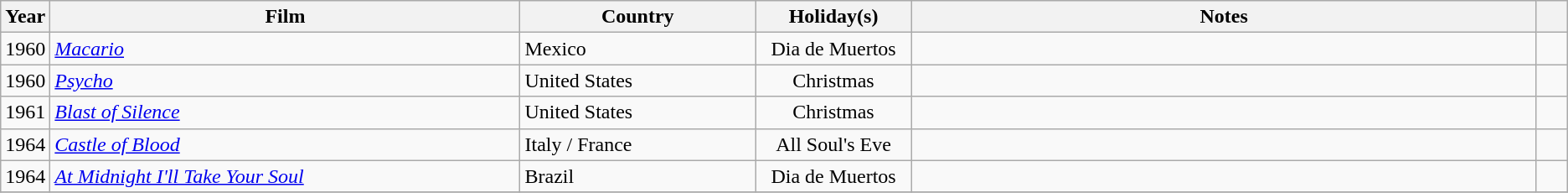<table class="wikitable plainrowheaders sortable">
<tr>
<th style=width:3%>Year</th>
<th style=width:30%>Film</th>
<th style=width:15%>Country</th>
<th style=width:10%>Holiday(s)</th>
<th>Notes</th>
<th style=width:2%></th>
</tr>
<tr>
<td>1960</td>
<td><em><a href='#'>Macario</a></em></td>
<td>Mexico</td>
<td align=center>Dia de Muertos</td>
<td></td>
<td align=center></td>
</tr>
<tr>
<td>1960</td>
<td><em><a href='#'>Psycho</a></em></td>
<td>United States</td>
<td align=center>Christmas</td>
<td></td>
<td align=center></td>
</tr>
<tr>
<td>1961</td>
<td><em><a href='#'>Blast of Silence</a></em></td>
<td>United States</td>
<td align=center>Christmas</td>
<td></td>
<td align=center></td>
</tr>
<tr>
<td>1964</td>
<td><em><a href='#'>Castle of Blood</a></em></td>
<td>Italy / France</td>
<td align=center>All Soul's Eve</td>
<td></td>
<td align=center></td>
</tr>
<tr>
<td>1964</td>
<td><em><a href='#'>At Midnight I'll Take Your Soul</a></em></td>
<td>Brazil</td>
<td align=center>Dia de Muertos</td>
<td></td>
<td align=center></td>
</tr>
<tr>
</tr>
</table>
